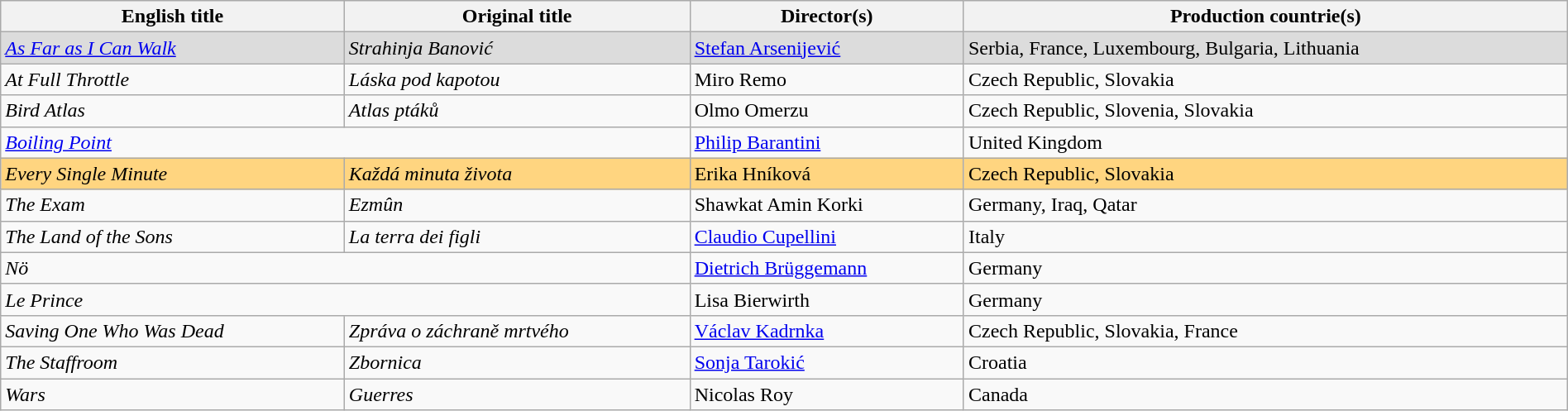<table class="sortable wikitable" style="width:100%; margin-bottom:4px" cellpadding="5">
<tr>
<th scope="col">English title</th>
<th scope="col">Original title</th>
<th scope="col">Director(s)</th>
<th scope="col">Production countrie(s)</th>
</tr>
<tr bgcolor="#DCDCDC">
<td><em><a href='#'>As Far as I Can Walk</a></em> </td>
<td><em>Strahinja Banović</em></td>
<td><a href='#'>Stefan Arsenijević</a></td>
<td>Serbia, France, Luxembourg, Bulgaria, Lithuania</td>
</tr>
<tr>
<td><em>At Full Throttle</em></td>
<td><em>Láska pod kapotou</em></td>
<td>Miro Remo</td>
<td>Czech Republic, Slovakia</td>
</tr>
<tr>
<td><em>Bird Atlas</em></td>
<td><em>Atlas ptáků</em></td>
<td>Olmo Omerzu</td>
<td>Czech Republic, Slovenia, Slovakia</td>
</tr>
<tr>
<td colspan="2"><em><a href='#'>Boiling Point</a></em></td>
<td><a href='#'>Philip Barantini</a></td>
<td>United Kingdom</td>
</tr>
<tr bgcolor="#FFD580">
<td><em>Every Single Minute</em> </td>
<td><em>Každá minuta života</em></td>
<td>Erika Hníková</td>
<td>Czech Republic, Slovakia</td>
</tr>
<tr>
<td><em>The Exam</em></td>
<td><em>Ezmûn</em></td>
<td>Shawkat Amin Korki</td>
<td>Germany, Iraq, Qatar</td>
</tr>
<tr>
<td><em>The Land of the Sons</em></td>
<td><em>La terra dei figli</em></td>
<td><a href='#'>Claudio Cupellini</a></td>
<td>Italy</td>
</tr>
<tr>
<td colspan="2"><em>Nö</em></td>
<td><a href='#'>Dietrich Brüggemann</a></td>
<td>Germany</td>
</tr>
<tr>
<td colspan="2"><em>Le Prince</em></td>
<td>Lisa Bierwirth</td>
<td>Germany</td>
</tr>
<tr>
<td><em>Saving One Who Was Dead</em></td>
<td><em>Zpráva o záchraně mrtvého</em></td>
<td><a href='#'>Václav Kadrnka</a></td>
<td>Czech Republic, Slovakia, France</td>
</tr>
<tr>
<td><em>The Staffroom</em></td>
<td><em>Zbornica</em></td>
<td><a href='#'>Sonja Tarokić</a></td>
<td>Croatia</td>
</tr>
<tr>
<td><em>Wars</em></td>
<td><em>Guerres</em></td>
<td>Nicolas Roy</td>
<td>Canada</td>
</tr>
</table>
